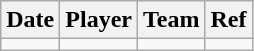<table class="wikitable">
<tr>
<th>Date</th>
<th>Player</th>
<th>Team</th>
<th>Ref</th>
</tr>
<tr>
<td></td>
<td></td>
<td></td>
<td></td>
</tr>
</table>
